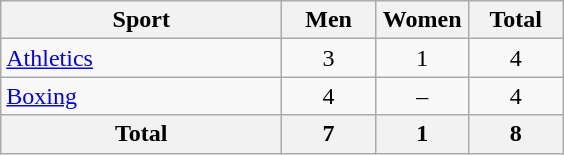<table class="wikitable sortable" style="text-align:center;">
<tr>
<th width=180>Sport</th>
<th width=55>Men</th>
<th width=55>Women</th>
<th width=55>Total</th>
</tr>
<tr>
<td align=left><a href='#'>Athletics</a></td>
<td>3</td>
<td>1</td>
<td>4</td>
</tr>
<tr>
<td align=left><a href='#'>Boxing</a></td>
<td>4</td>
<td>–</td>
<td>4</td>
</tr>
<tr>
<th>Total</th>
<th>7</th>
<th>1</th>
<th>8</th>
</tr>
</table>
